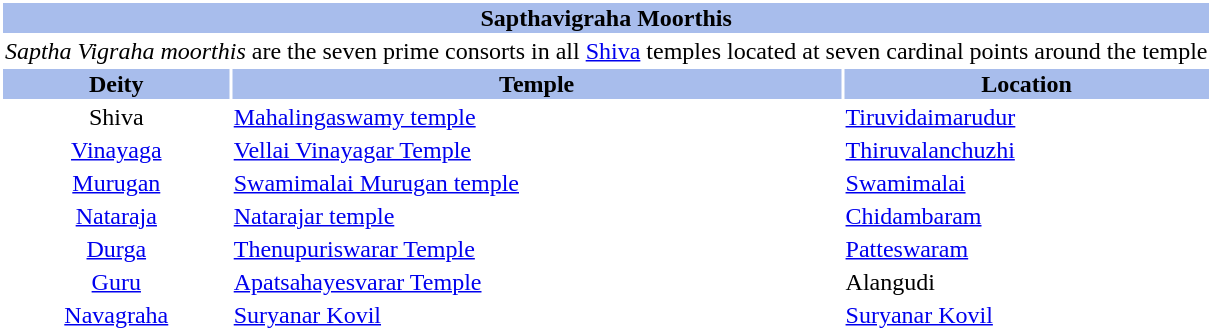<table class="toccolours" style="clear:right; float:right; background:#ffffff; margin: 0 0 0.5em 1em; width:220">
<tr>
<th style="background:#A8BDEC;text-align:center;" colspan="3">  <strong>Sapthavigraha Moorthis</strong>  </th>
</tr>
<tr>
<td style="text-align:center;" colspan="3"><em>Saptha Vigraha moorthis</em> are the seven prime consorts in all <a href='#'>Shiva</a> temples located at seven cardinal points around the temple</td>
</tr>
<tr>
<td style="text-align:center;background:#A8BDEC"><strong>Deity</strong></td>
<td style="text-align:center;background:#A8BDEC"><strong>Temple</strong></td>
<td style="text-align:center;background:#A8BDEC"><strong>Location</strong></td>
</tr>
<tr>
<td style="text-align:center;">Shiva</td>
<td><a href='#'>Mahalingaswamy temple</a></td>
<td><a href='#'>Tiruvidaimarudur</a></td>
</tr>
<tr>
<td style="text-align:center;"><a href='#'>Vinayaga</a></td>
<td><a href='#'>Vellai Vinayagar Temple</a></td>
<td><a href='#'>Thiruvalanchuzhi</a></td>
</tr>
<tr>
<td style="text-align:center;"><a href='#'>Murugan</a></td>
<td><a href='#'>Swamimalai Murugan temple</a></td>
<td><a href='#'>Swamimalai</a></td>
</tr>
<tr>
<td style="text-align:center;"><a href='#'>Nataraja</a></td>
<td><a href='#'>Natarajar temple</a></td>
<td><a href='#'>Chidambaram</a></td>
</tr>
<tr>
<td style="text-align:center;"><a href='#'>Durga</a></td>
<td><a href='#'>Thenupuriswarar Temple</a></td>
<td><a href='#'>Patteswaram</a></td>
</tr>
<tr>
<td style="text-align:center;"><a href='#'>Guru</a></td>
<td><a href='#'>Apatsahayesvarar Temple</a></td>
<td>Alangudi</td>
</tr>
<tr>
<td style="text-align:center;"><a href='#'>Navagraha</a></td>
<td><a href='#'>Suryanar Kovil</a></td>
<td><a href='#'>Suryanar Kovil</a></td>
</tr>
<tr>
</tr>
</table>
